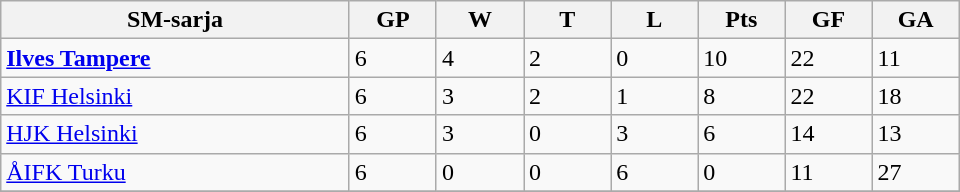<table class="wikitable" style="width: 40em;">
<tr>
<th bgcolor="#DDDDFF" width="20%">SM-sarja</th>
<th bgcolor="#DDDDFF" width="5%">GP</th>
<th bgcolor="#DDDDFF" width="5%">W</th>
<th bgcolor="#DDDDFF" width="5%">T</th>
<th bgcolor="#DDDDFF" width="5%">L</th>
<th bgcolor="#DDDDFF" width="5%">Pts</th>
<th bgcolor="#DDDDFF" width="5%">GF</th>
<th bgcolor="#DDDDFF" width="5%">GA</th>
</tr>
<tr>
<td><strong><a href='#'>Ilves Tampere</a></strong></td>
<td>6</td>
<td>4</td>
<td>2</td>
<td>0</td>
<td>10</td>
<td>22</td>
<td>11</td>
</tr>
<tr>
<td><a href='#'>KIF Helsinki</a></td>
<td>6</td>
<td>3</td>
<td>2</td>
<td>1</td>
<td>8</td>
<td>22</td>
<td>18</td>
</tr>
<tr>
<td><a href='#'>HJK Helsinki</a></td>
<td>6</td>
<td>3</td>
<td>0</td>
<td>3</td>
<td>6</td>
<td>14</td>
<td>13</td>
</tr>
<tr>
<td><a href='#'>ÅIFK Turku</a></td>
<td>6</td>
<td>0</td>
<td>0</td>
<td>6</td>
<td>0</td>
<td>11</td>
<td>27</td>
</tr>
<tr>
</tr>
</table>
